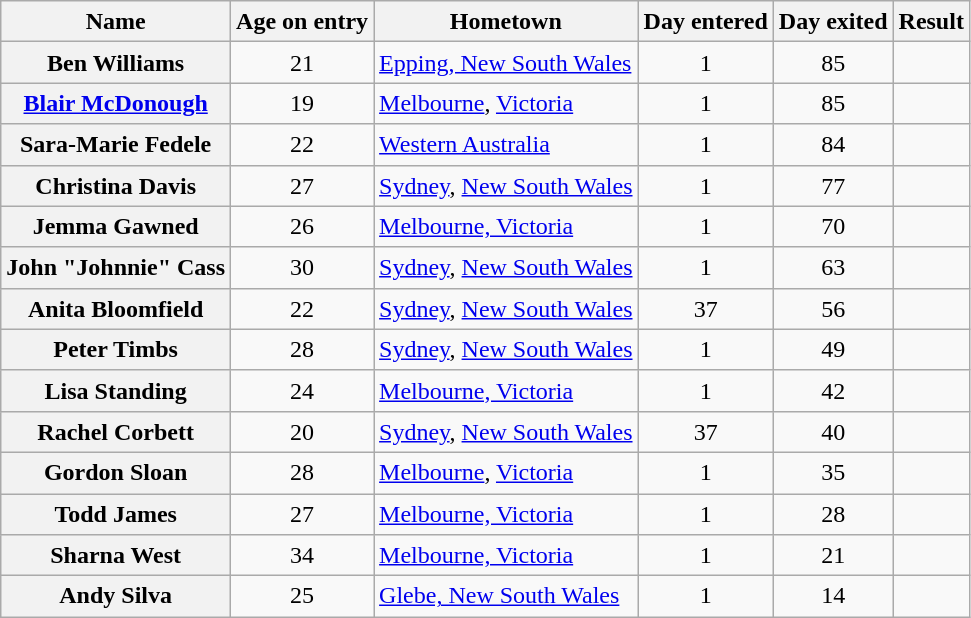<table class="wikitable sortable" style="text-align:left; line-height:20px; width:auto;">
<tr>
<th scope="col">Name</th>
<th scope="col">Age on entry</th>
<th scope="col">Hometown</th>
<th scope="col">Day entered</th>
<th scope="col">Day exited</th>
<th scope="col">Result</th>
</tr>
<tr>
<th scope="row">Ben Williams</th>
<td align="center">21</td>
<td><a href='#'>Epping, New South Wales</a></td>
<td align="center">1</td>
<td align="center">85</td>
<td></td>
</tr>
<tr>
<th scope="row"><a href='#'>Blair McDonough</a></th>
<td align="center">19</td>
<td><a href='#'>Melbourne</a>, <a href='#'>Victoria</a></td>
<td align="center">1</td>
<td align="center">85</td>
<td></td>
</tr>
<tr>
<th scope="row">Sara-Marie Fedele</th>
<td align="center">22</td>
<td><a href='#'>Western Australia</a></td>
<td align="center">1</td>
<td align="center">84</td>
<td></td>
</tr>
<tr>
<th scope="row">Christina Davis</th>
<td align="center">27</td>
<td><a href='#'>Sydney</a>, <a href='#'>New South Wales</a></td>
<td align="center">1</td>
<td align="center">77</td>
<td></td>
</tr>
<tr>
<th scope="row">Jemma Gawned</th>
<td align="center">26</td>
<td><a href='#'>Melbourne, Victoria</a></td>
<td align="center">1</td>
<td align="center">70</td>
<td></td>
</tr>
<tr>
<th scope="row">John "Johnnie" Cass</th>
<td align="center">30</td>
<td><a href='#'>Sydney</a>, <a href='#'>New South Wales</a></td>
<td align="center">1</td>
<td align="center">63</td>
<td></td>
</tr>
<tr>
<th scope="row">Anita Bloomfield</th>
<td align="center">22</td>
<td><a href='#'>Sydney</a>, <a href='#'>New South Wales</a></td>
<td align="center">37</td>
<td align="center">56</td>
<td></td>
</tr>
<tr>
<th scope="row">Peter Timbs</th>
<td align="center">28</td>
<td><a href='#'>Sydney</a>, <a href='#'>New South Wales</a></td>
<td align="center">1</td>
<td align="center">49</td>
<td></td>
</tr>
<tr>
<th scope="row">Lisa Standing</th>
<td align="center">24</td>
<td><a href='#'>Melbourne, Victoria</a></td>
<td align="center">1</td>
<td align="center">42</td>
<td></td>
</tr>
<tr>
<th scope="row">Rachel Corbett</th>
<td align="center">20</td>
<td><a href='#'>Sydney</a>, <a href='#'>New South Wales</a></td>
<td align="center">37</td>
<td align="center">40</td>
<td></td>
</tr>
<tr>
<th scope="row">Gordon Sloan</th>
<td align="center">28</td>
<td><a href='#'>Melbourne</a>, <a href='#'>Victoria</a></td>
<td align="center">1</td>
<td align="center">35</td>
<td></td>
</tr>
<tr>
<th scope="row">Todd James</th>
<td align="center">27</td>
<td><a href='#'>Melbourne, Victoria</a></td>
<td align="center">1</td>
<td align="center">28</td>
<td></td>
</tr>
<tr>
<th scope="row">Sharna West</th>
<td align="center">34</td>
<td><a href='#'>Melbourne, Victoria</a></td>
<td align="center">1</td>
<td align="center">21</td>
<td></td>
</tr>
<tr>
<th scope="row">Andy Silva</th>
<td align="center">25</td>
<td><a href='#'>Glebe, New South Wales</a></td>
<td align="center">1</td>
<td align="center">14</td>
<td></td>
</tr>
</table>
